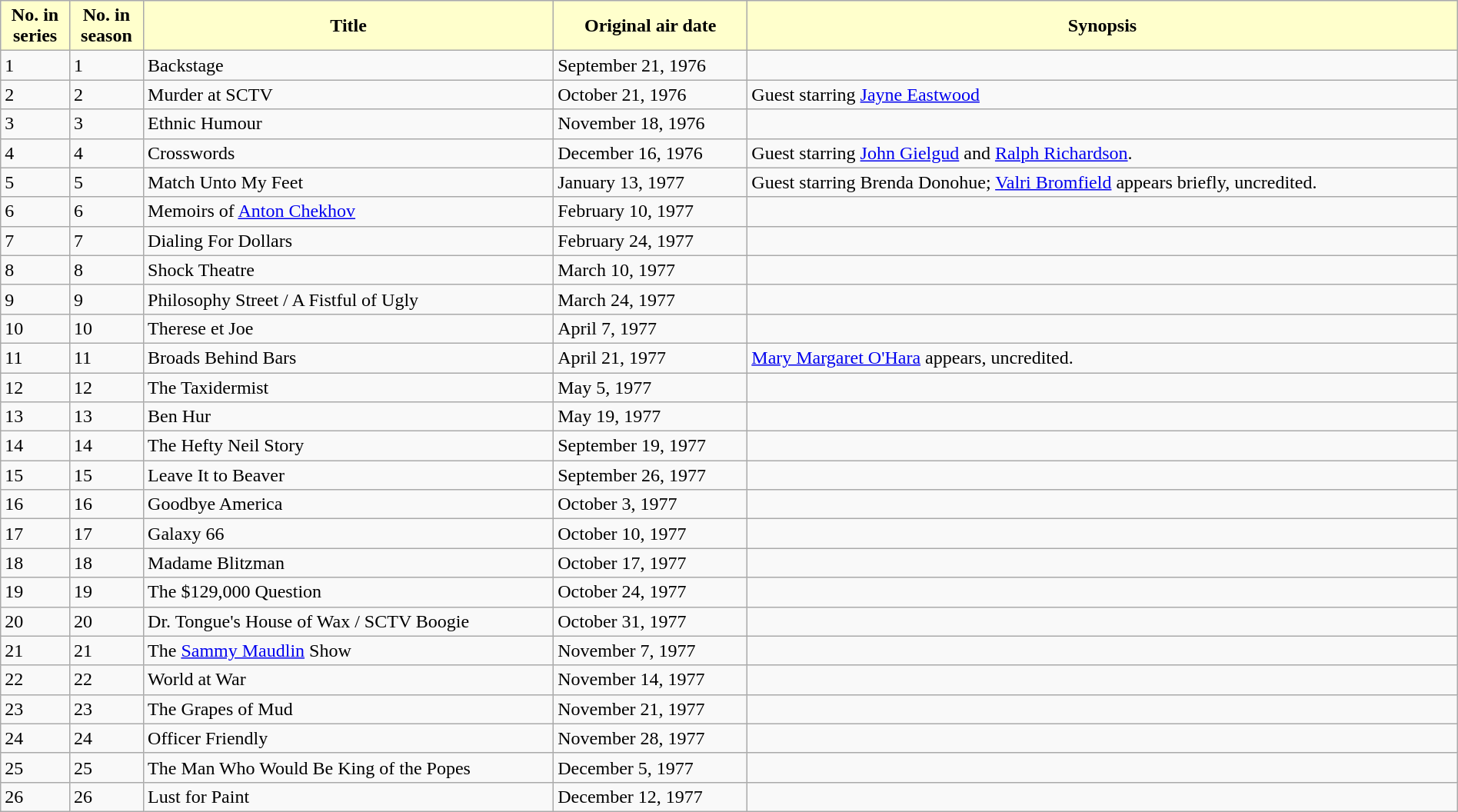<table class="wikitable" style="width:100%; margin:auto;">
<tr style="color:black">
<th scope="col" style="background: #FFFFCC;">No. in<br> series</th>
<th scope="col" style="background: #FFFFCC;">No. in<br> season</th>
<th scope="col" style="background: #FFFFCC;">Title</th>
<th scope="col" style="background: #FFFFCC;">Original air date</th>
<th scope="col" style="background: #FFFFCC;">Synopsis</th>
</tr>
<tr>
<td>1</td>
<td>1</td>
<td>Backstage</td>
<td>September 21, 1976</td>
<td></td>
</tr>
<tr>
<td>2</td>
<td>2</td>
<td>Murder at SCTV</td>
<td>October 21, 1976</td>
<td>Guest starring <a href='#'>Jayne Eastwood</a></td>
</tr>
<tr>
<td>3</td>
<td>3</td>
<td>Ethnic Humour</td>
<td>November 18, 1976</td>
<td></td>
</tr>
<tr>
<td>4</td>
<td>4</td>
<td>Crosswords</td>
<td>December 16, 1976</td>
<td>Guest starring <a href='#'>John Gielgud</a> and <a href='#'>Ralph Richardson</a>.</td>
</tr>
<tr>
<td>5</td>
<td>5</td>
<td>Match Unto My Feet</td>
<td>January 13, 1977</td>
<td>Guest starring Brenda Donohue; <a href='#'>Valri Bromfield</a> appears briefly, uncredited.</td>
</tr>
<tr>
<td>6</td>
<td>6</td>
<td>Memoirs of <a href='#'>Anton Chekhov</a></td>
<td>February 10, 1977</td>
<td></td>
</tr>
<tr>
<td>7</td>
<td>7</td>
<td>Dialing For Dollars</td>
<td>February 24, 1977</td>
<td></td>
</tr>
<tr>
<td>8</td>
<td>8</td>
<td>Shock Theatre</td>
<td>March 10, 1977</td>
<td></td>
</tr>
<tr>
<td>9</td>
<td>9</td>
<td>Philosophy Street / A Fistful of Ugly</td>
<td>March 24, 1977</td>
<td></td>
</tr>
<tr>
<td>10</td>
<td>10</td>
<td>Therese et Joe</td>
<td>April 7, 1977</td>
<td></td>
</tr>
<tr>
<td>11</td>
<td>11</td>
<td>Broads Behind Bars</td>
<td>April 21, 1977</td>
<td><a href='#'>Mary Margaret O'Hara</a> appears, uncredited.</td>
</tr>
<tr>
<td>12</td>
<td>12</td>
<td>The Taxidermist</td>
<td>May 5, 1977</td>
<td></td>
</tr>
<tr>
<td>13</td>
<td>13</td>
<td>Ben Hur</td>
<td>May 19, 1977</td>
<td></td>
</tr>
<tr>
<td>14</td>
<td>14</td>
<td>The Hefty Neil Story</td>
<td>September 19, 1977</td>
<td></td>
</tr>
<tr>
<td>15</td>
<td>15</td>
<td>Leave It to Beaver</td>
<td>September 26, 1977</td>
<td></td>
</tr>
<tr>
<td>16</td>
<td>16</td>
<td>Goodbye America</td>
<td>October 3, 1977</td>
<td></td>
</tr>
<tr>
<td>17</td>
<td>17</td>
<td>Galaxy 66</td>
<td>October 10, 1977</td>
<td></td>
</tr>
<tr>
<td>18</td>
<td>18</td>
<td>Madame Blitzman</td>
<td>October 17, 1977</td>
<td></td>
</tr>
<tr>
<td>19</td>
<td>19</td>
<td>The $129,000 Question</td>
<td>October 24, 1977</td>
<td></td>
</tr>
<tr>
<td>20</td>
<td>20</td>
<td>Dr. Tongue's House of Wax / SCTV Boogie</td>
<td>October 31, 1977</td>
<td></td>
</tr>
<tr>
<td>21</td>
<td>21</td>
<td>The <a href='#'>Sammy Maudlin</a> Show</td>
<td>November 7, 1977</td>
<td></td>
</tr>
<tr>
<td>22</td>
<td>22</td>
<td>World at War</td>
<td>November 14, 1977</td>
<td></td>
</tr>
<tr>
<td>23</td>
<td>23</td>
<td>The Grapes of Mud</td>
<td>November 21, 1977</td>
<td></td>
</tr>
<tr>
<td>24</td>
<td>24</td>
<td>Officer Friendly</td>
<td>November 28, 1977</td>
<td></td>
</tr>
<tr>
<td>25</td>
<td>25</td>
<td>The Man Who Would Be King of the Popes</td>
<td>December 5, 1977</td>
<td></td>
</tr>
<tr>
<td>26</td>
<td>26</td>
<td>Lust for Paint</td>
<td>December 12, 1977</td>
<td></td>
</tr>
</table>
